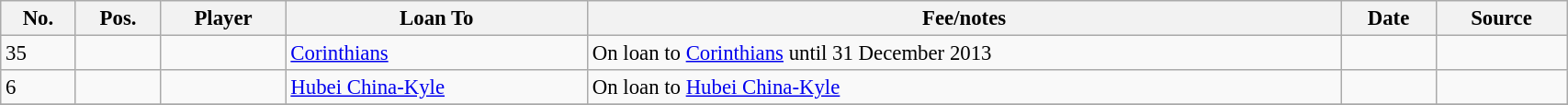<table class="wikitable sortable" style="width:90%; text-align:center; font-size:95%; text-align:left;">
<tr>
<th>No.</th>
<th>Pos.</th>
<th>Player</th>
<th>Loan To</th>
<th>Fee/notes</th>
<th>Date</th>
<th>Source</th>
</tr>
<tr>
<td>35</td>
<td align=center></td>
<td></td>
<td> <a href='#'>Corinthians</a></td>
<td>On loan to <a href='#'>Corinthians</a> until 31 December 2013</td>
<td></td>
<td></td>
</tr>
<tr>
<td>6</td>
<td align=center></td>
<td></td>
<td> <a href='#'>Hubei China-Kyle</a></td>
<td>On loan to <a href='#'>Hubei China-Kyle</a></td>
<td></td>
<td></td>
</tr>
<tr>
</tr>
</table>
